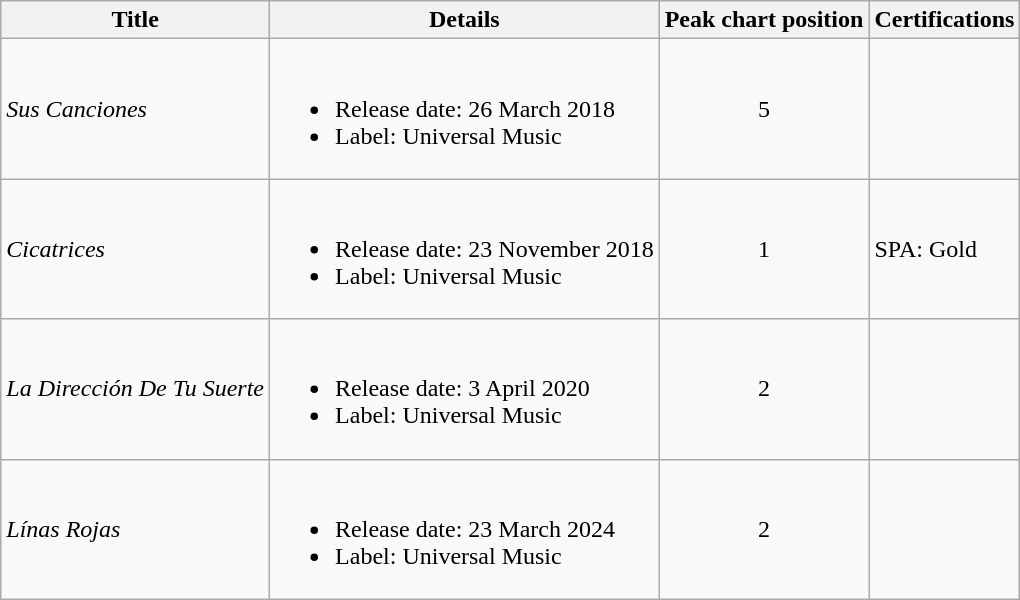<table class=wikitable>
<tr>
<th>Title</th>
<th>Details</th>
<th>Peak chart position</th>
<th>Certifications</th>
</tr>
<tr>
<td scope="row"><em>Sus Canciones</em></td>
<td><br><ul><li>Release date: 26 March 2018</li><li>Label: Universal Music</li></ul></td>
<td align=center>5</td>
<td></td>
</tr>
<tr>
<td scope="row"><em>Cicatrices</em></td>
<td><br><ul><li>Release date: 23 November 2018</li><li>Label: Universal Music</li></ul></td>
<td align=center>1</td>
<td>SPA: Gold</td>
</tr>
<tr>
<td><em>La Dirección De Tu Suerte</em></td>
<td><br><ul><li>Release date: 3 April 2020</li><li>Label: Universal Music</li></ul></td>
<td align=center>2</td>
<td></td>
</tr>
<tr>
<td><em>Línas Rojas</em></td>
<td><br><ul><li>Release date: 23 March 2024</li><li>Label: Universal Music</li></ul></td>
<td align=center>2</td>
</tr>
</table>
